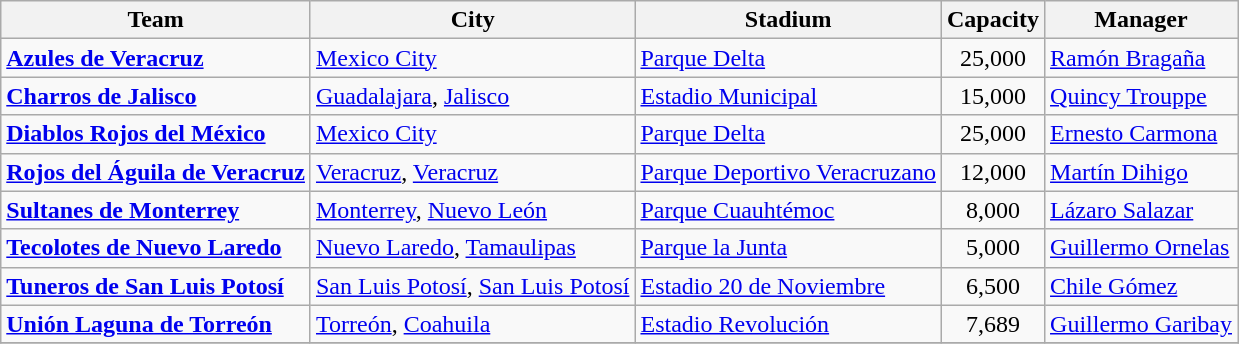<table class="wikitable sortable plainrowheaders">
<tr>
<th scope="col">Team</th>
<th scope="col">City</th>
<th scope="col">Stadium</th>
<th scope="col">Capacity</th>
<th scope="col">Manager</th>
</tr>
<tr>
<td scope="row"><strong><a href='#'>Azules de Veracruz</a></strong></td>
<td><a href='#'>Mexico City</a></td>
<td><a href='#'>Parque Delta</a></td>
<td align=center>25,000</td>
<td><a href='#'>Ramón Bragaña</a></td>
</tr>
<tr>
<td scope="row"><strong><a href='#'>Charros de Jalisco</a></strong></td>
<td><a href='#'>Guadalajara</a>, <a href='#'>Jalisco</a></td>
<td><a href='#'>Estadio Municipal</a></td>
<td align=center>15,000</td>
<td><a href='#'>Quincy Trouppe</a></td>
</tr>
<tr>
<td scope="row"><strong><a href='#'>Diablos Rojos del México</a></strong></td>
<td><a href='#'>Mexico City</a></td>
<td><a href='#'>Parque Delta</a></td>
<td align=center>25,000</td>
<td><a href='#'>Ernesto Carmona</a></td>
</tr>
<tr>
<td scope="row"><strong><a href='#'>Rojos del Águila de Veracruz</a></strong></td>
<td><a href='#'>Veracruz</a>, <a href='#'>Veracruz</a></td>
<td><a href='#'>Parque Deportivo Veracruzano</a></td>
<td align=center>12,000</td>
<td><a href='#'>Martín Dihigo</a></td>
</tr>
<tr>
<td scope="row"><strong><a href='#'>Sultanes de Monterrey</a></strong></td>
<td><a href='#'>Monterrey</a>, <a href='#'>Nuevo León</a></td>
<td><a href='#'>Parque Cuauhtémoc</a></td>
<td align=center>8,000</td>
<td><a href='#'>Lázaro Salazar</a></td>
</tr>
<tr>
<td scope="row"><strong><a href='#'>Tecolotes de Nuevo Laredo</a></strong></td>
<td><a href='#'>Nuevo Laredo</a>, <a href='#'>Tamaulipas</a></td>
<td><a href='#'>Parque la Junta</a></td>
<td align=center>5,000</td>
<td><a href='#'>Guillermo Ornelas</a></td>
</tr>
<tr>
<td scope="row"><strong><a href='#'>Tuneros de San Luis Potosí</a></strong></td>
<td><a href='#'>San Luis Potosí</a>, <a href='#'>San Luis Potosí</a></td>
<td><a href='#'>Estadio 20 de Noviembre</a></td>
<td align=center>6,500</td>
<td><a href='#'>Chile Gómez</a></td>
</tr>
<tr>
<td scope="row"><strong><a href='#'>Unión Laguna de Torreón</a></strong></td>
<td><a href='#'>Torreón</a>, <a href='#'>Coahuila</a></td>
<td><a href='#'>Estadio Revolución</a></td>
<td align=center>7,689</td>
<td><a href='#'>Guillermo Garibay</a></td>
</tr>
<tr>
</tr>
</table>
